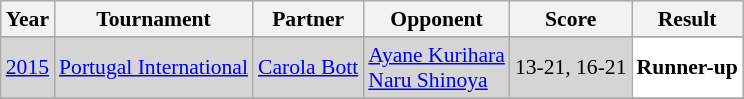<table class="sortable wikitable" style="font-size: 90%;">
<tr>
<th>Year</th>
<th>Tournament</th>
<th>Partner</th>
<th>Opponent</th>
<th>Score</th>
<th>Result</th>
</tr>
<tr>
</tr>
<tr style="background:#D5D5D5">
<td align="center"><a href='#'>2015</a></td>
<td align="left"><a href='#'>Portugal International</a></td>
<td align="left"> <a href='#'>Carola Bott</a></td>
<td align="left"> <a href='#'>Ayane Kurihara</a> <br>  <a href='#'>Naru Shinoya</a></td>
<td align="left">13-21, 16-21</td>
<td style="text-align:left; background:white"> <strong>Runner-up</strong></td>
</tr>
<tr>
</tr>
</table>
